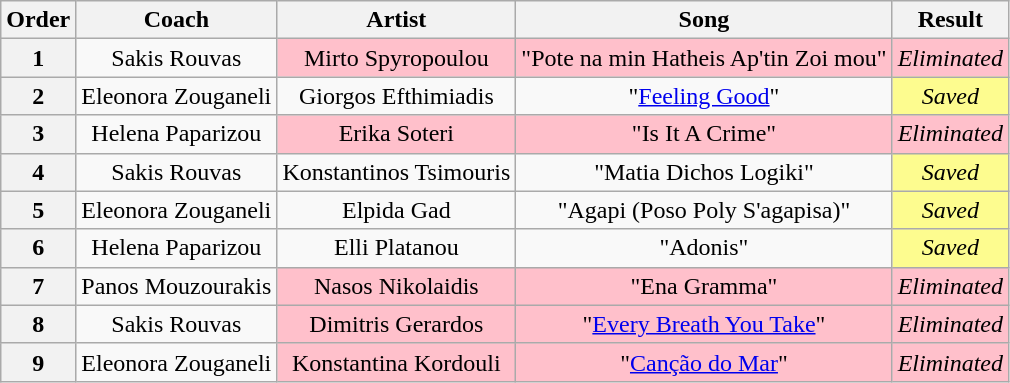<table class="wikitable" style="text-align: center; width: auto;">
<tr>
<th>Order</th>
<th>Coach</th>
<th>Artist</th>
<th>Song</th>
<th>Result</th>
</tr>
<tr>
<th>1</th>
<td>Sakis Rouvas</td>
<td style="background:pink;">Mirto Spyropoulou</td>
<td style="background:pink;">"Pote na min Hatheis Ap'tin Zoi mou"</td>
<td style="background:pink;"><em>Eliminated</em></td>
</tr>
<tr>
<th>2</th>
<td>Eleonora Zouganeli</td>
<td>Giorgos Efthimiadis</td>
<td>"<a href='#'>Feeling Good</a>"</td>
<td style="background:#fdfc8f;"><em>Saved</em></td>
</tr>
<tr>
<th>3</th>
<td>Helena Paparizou</td>
<td style="background:pink;">Erika Soteri</td>
<td style="background:pink;">"Is It A Crime"</td>
<td style="background:pink;"><em>Eliminated</em></td>
</tr>
<tr>
<th>4</th>
<td>Sakis Rouvas</td>
<td>Konstantinos Tsimouris</td>
<td>"Matia Dichos Logiki"</td>
<td style="background:#fdfc8f;"><em>Saved</em></td>
</tr>
<tr>
<th>5</th>
<td>Eleonora Zouganeli</td>
<td>Elpida Gad</td>
<td>"Agapi (Poso Poly S'agapisa)"</td>
<td style="background:#fdfc8f;"><em>Saved</em></td>
</tr>
<tr>
<th>6</th>
<td>Helena Paparizou</td>
<td>Elli Platanou</td>
<td>"Adonis"</td>
<td style="background:#fdfc8f;"><em>Saved</em></td>
</tr>
<tr>
<th>7</th>
<td>Panos Mouzourakis</td>
<td style="background:pink;">Nasos Nikolaidis</td>
<td style="background:pink;">"Ena Gramma"</td>
<td style="background:pink;"><em>Eliminated</em></td>
</tr>
<tr>
<th>8</th>
<td>Sakis Rouvas</td>
<td style="background:pink;">Dimitris Gerardos</td>
<td style="background:pink;">"<a href='#'>Every Breath You Take</a>"</td>
<td style="background:pink;"><em>Eliminated</em></td>
</tr>
<tr>
<th>9</th>
<td>Eleonora Zouganeli</td>
<td style="background:pink;">Konstantina Kordouli</td>
<td style="background:pink;">"<a href='#'>Canção do Mar</a>"</td>
<td style="background:pink;"><em>Eliminated</em></td>
</tr>
</table>
